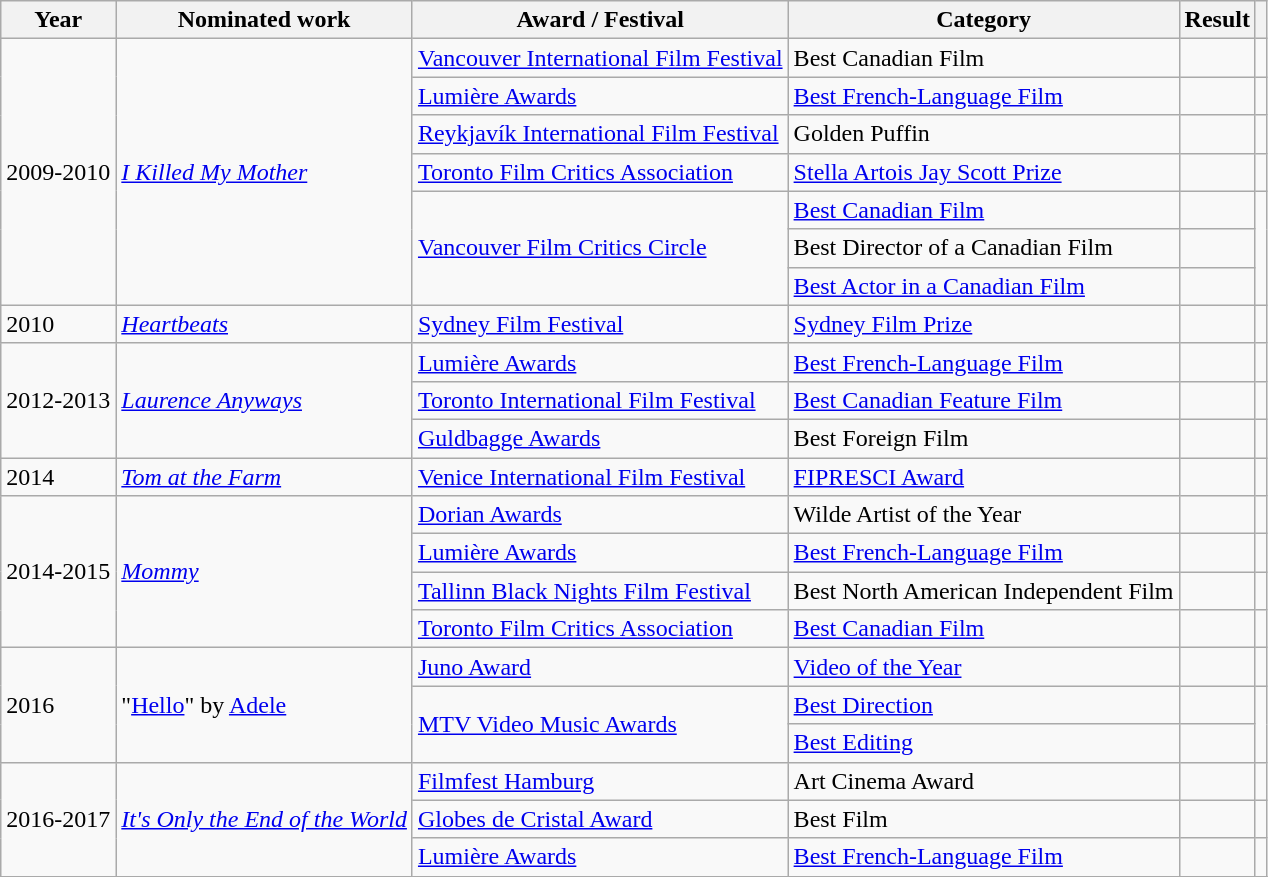<table class="wikitable sortable">
<tr>
<th>Year</th>
<th>Nominated work</th>
<th>Award / Festival</th>
<th>Category</th>
<th>Result</th>
<th></th>
</tr>
<tr>
<td rowspan="7">2009-2010</td>
<td rowspan="7"><em><a href='#'>I Killed My Mother</a></em></td>
<td rowspan="1"><a href='#'>Vancouver International Film Festival</a></td>
<td>Best Canadian Film</td>
<td></td>
<td rowspan=1></td>
</tr>
<tr>
<td rowspan=1><a href='#'>Lumière Awards</a></td>
<td><a href='#'>Best French-Language Film</a></td>
<td></td>
<td rowspan=1></td>
</tr>
<tr>
<td rowspan=1><a href='#'>Reykjavík International Film Festival</a></td>
<td>Golden Puffin</td>
<td></td>
<td rowspan=1></td>
</tr>
<tr>
<td rowspan="1"><a href='#'>Toronto Film Critics Association</a></td>
<td><a href='#'>Stella Artois Jay Scott Prize</a></td>
<td></td>
<td rowspan=1></td>
</tr>
<tr>
<td rowspan=3><a href='#'>Vancouver Film Critics Circle</a></td>
<td><a href='#'>Best Canadian Film</a></td>
<td></td>
<td rowspan=3></td>
</tr>
<tr>
<td>Best Director of a Canadian Film</td>
<td></td>
</tr>
<tr>
<td><a href='#'>Best Actor in a Canadian Film</a></td>
<td></td>
</tr>
<tr>
<td rowspan="1">2010</td>
<td rowspan="1"><em><a href='#'>Heartbeats</a></em></td>
<td><a href='#'>Sydney Film Festival</a></td>
<td><a href='#'>Sydney Film Prize</a></td>
<td></td>
<td rowspan="1"></td>
</tr>
<tr>
<td rowspan="3">2012-2013</td>
<td rowspan="3"><em><a href='#'>Laurence Anyways</a></em></td>
<td><a href='#'>Lumière Awards</a></td>
<td><a href='#'>Best French-Language Film</a></td>
<td></td>
<td></td>
</tr>
<tr>
<td><a href='#'>Toronto International Film Festival</a></td>
<td><a href='#'>Best Canadian Feature Film</a></td>
<td></td>
<td rowspan="1"></td>
</tr>
<tr>
<td><a href='#'>Guldbagge Awards</a></td>
<td>Best Foreign Film</td>
<td></td>
<td rowspan="1"></td>
</tr>
<tr>
<td rowspan="1">2014</td>
<td rowspan="1"><em><a href='#'>Tom at the Farm</a></em></td>
<td rowspan="1"><a href='#'>Venice International Film Festival</a></td>
<td><a href='#'>FIPRESCI Award</a></td>
<td></td>
<td rowspan="1"></td>
</tr>
<tr>
<td rowspan="4">2014-2015</td>
<td rowspan="4"><em><a href='#'>Mommy</a></em></td>
<td rowspan="1"><a href='#'>Dorian Awards</a></td>
<td>Wilde Artist of the Year</td>
<td></td>
<td rowspan=1></td>
</tr>
<tr>
<td rowspan=1><a href='#'>Lumière Awards</a></td>
<td><a href='#'>Best French-Language Film</a></td>
<td></td>
<td rowspan=1></td>
</tr>
<tr>
<td rowspan=1><a href='#'>Tallinn Black Nights Film Festival</a></td>
<td>Best North American Independent Film</td>
<td></td>
<td rowspan=1></td>
</tr>
<tr>
<td rowspan="1"><a href='#'>Toronto Film Critics Association</a></td>
<td><a href='#'>Best Canadian Film</a></td>
<td></td>
<td rowspan=1></td>
</tr>
<tr>
<td rowspan="3">2016</td>
<td rowspan="3">"<a href='#'>Hello</a>" by <a href='#'>Adele</a></td>
<td rowspan="1"><a href='#'>Juno Award</a></td>
<td><a href='#'>Video of the Year</a></td>
<td></td>
<td rowspan=1></td>
</tr>
<tr>
<td rowspan="2"><a href='#'>MTV Video Music Awards</a></td>
<td><a href='#'>Best Direction</a></td>
<td></td>
<td rowspan=2></td>
</tr>
<tr>
<td><a href='#'>Best Editing</a></td>
<td></td>
</tr>
<tr>
<td rowspan="3">2016-2017</td>
<td rowspan="3"><em><a href='#'>It's Only the End of the World</a></em></td>
<td rowspan="1"><a href='#'>Filmfest Hamburg</a></td>
<td>Art Cinema Award</td>
<td></td>
<td rowspan=1></td>
</tr>
<tr>
<td rowspan=1><a href='#'>Globes de Cristal Award</a></td>
<td>Best Film</td>
<td></td>
<td rowspan=1></td>
</tr>
<tr>
<td rowspan=1><a href='#'>Lumière Awards</a></td>
<td><a href='#'>Best French-Language Film</a></td>
<td></td>
<td rowspan=1></td>
</tr>
<tr>
</tr>
</table>
